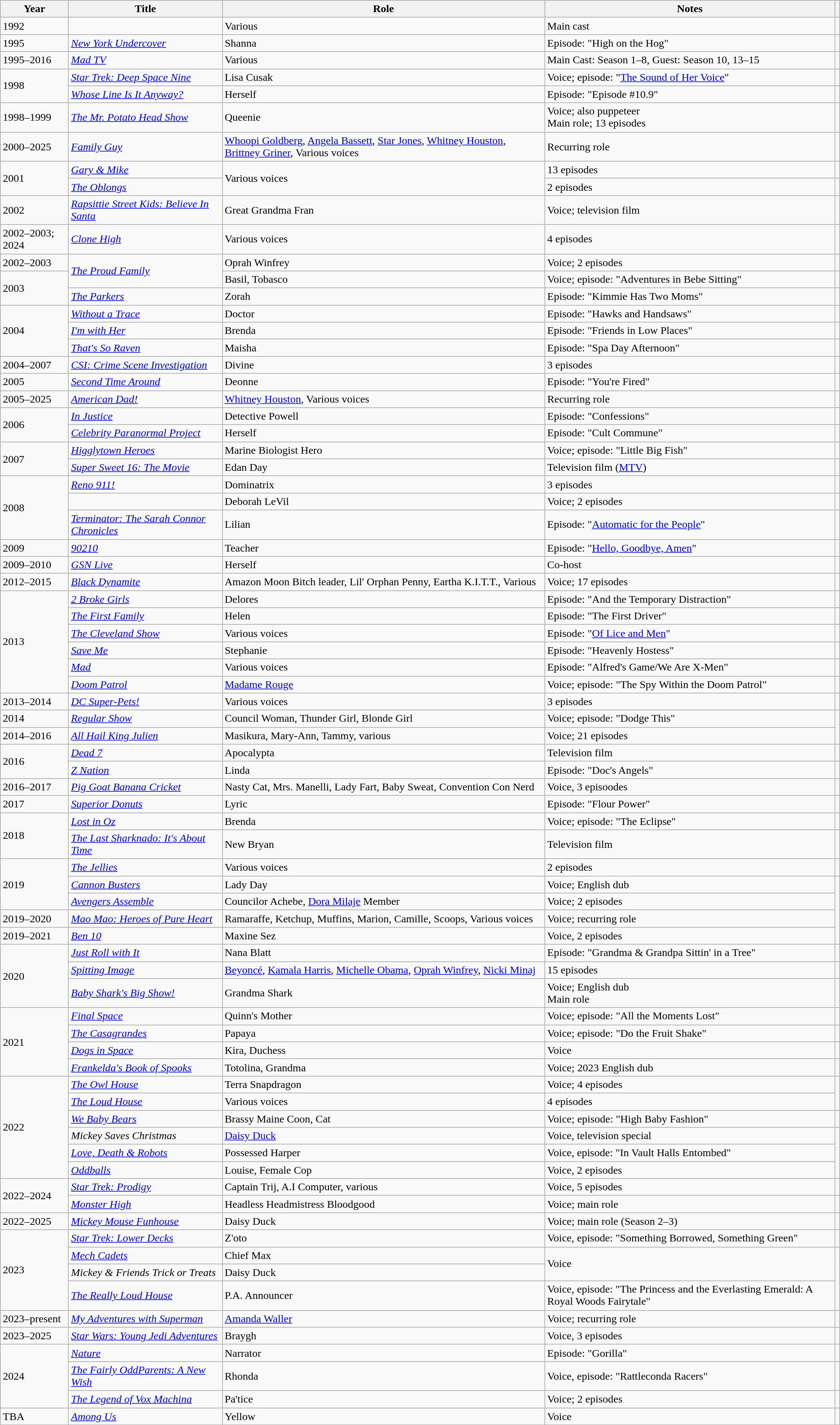<table class="wikitable sortable">
<tr>
<th>Year</th>
<th>Title</th>
<th>Role</th>
<th class="unsortable">Notes</th>
<th class="unsortable"></th>
</tr>
<tr>
<td>1992</td>
<td><em></em></td>
<td>Various</td>
<td>Main cast</td>
<td></td>
</tr>
<tr>
<td>1995</td>
<td><em><a href='#'>New York Undercover</a></em></td>
<td>Shanna</td>
<td>Episode: "High on the Hog"</td>
<td></td>
</tr>
<tr>
<td>1995–2016</td>
<td><em><a href='#'>Mad TV</a></em></td>
<td>Various</td>
<td>Main Cast: Season 1–8, Guest: Season 10, 13–15</td>
<td></td>
</tr>
<tr>
<td rowspan="2">1998</td>
<td><em><a href='#'>Star Trek: Deep Space Nine</a></em></td>
<td>Lisa Cusak</td>
<td>Voice; episode: "<a href='#'>The Sound of Her Voice</a>"</td>
<td></td>
</tr>
<tr>
<td><em><a href='#'>Whose Line Is It Anyway?</a></em></td>
<td>Herself</td>
<td>Episode: "Episode #10.9"</td>
<td></td>
</tr>
<tr>
<td>1998–1999</td>
<td><em><a href='#'>The Mr. Potato Head Show</a></em></td>
<td>Queenie</td>
<td>Voice; also puppeteer<br>Main role; 13 episodes</td>
<td></td>
</tr>
<tr>
<td>2000–2025</td>
<td><em><a href='#'>Family Guy</a></em></td>
<td><a href='#'>Whoopi Goldberg</a>, <a href='#'>Angela Bassett</a>, <a href='#'>Star Jones</a>, <a href='#'>Whitney Houston</a>, <a href='#'>Brittney Griner</a>, Various voices</td>
<td>Recurring role</td>
<td></td>
</tr>
<tr>
<td rowspan="2">2001</td>
<td><em><a href='#'>Gary & Mike</a></em></td>
<td rowspan="2">Various voices</td>
<td>13 episodes</td>
<td></td>
</tr>
<tr>
<td><em><a href='#'>The Oblongs</a></em></td>
<td>2 episodes</td>
<td></td>
</tr>
<tr>
<td>2002</td>
<td><em><a href='#'>Rapsittie Street Kids: Believe In Santa</a></em></td>
<td>Great Grandma Fran</td>
<td>Voice; television film</td>
<td></td>
</tr>
<tr>
<td>2002–2003; 2024</td>
<td><em><a href='#'>Clone High</a></em></td>
<td>Various voices</td>
<td>4 episodes</td>
<td></td>
</tr>
<tr>
<td>2002–2003</td>
<td rowspan="2"><em><a href='#'>The Proud Family</a></em></td>
<td>Oprah Winfrey</td>
<td>Voice; 2 episodes</td>
<td></td>
</tr>
<tr>
<td rowspan="2">2003</td>
<td>Basil, Tobasco</td>
<td>Voice; episode: "Adventures in Bebe Sitting"</td>
<td></td>
</tr>
<tr>
<td><em><a href='#'>The Parkers</a></em></td>
<td>Zorah</td>
<td>Episode: "Kimmie Has Two Moms"</td>
<td></td>
</tr>
<tr>
<td rowspan="3">2004</td>
<td><em><a href='#'>Without a Trace</a></em></td>
<td>Doctor</td>
<td>Episode: "Hawks and Handsaws"</td>
<td></td>
</tr>
<tr>
<td><em><a href='#'>I'm with Her</a></em></td>
<td>Brenda</td>
<td>Episode: "Friends in Low Places"</td>
<td></td>
</tr>
<tr>
<td><em><a href='#'>That's So Raven</a></em></td>
<td>Maisha</td>
<td>Episode: "Spa Day Afternoon"</td>
<td></td>
</tr>
<tr>
<td>2004–2007</td>
<td><em><a href='#'>CSI: Crime Scene Investigation</a></em></td>
<td>Divine</td>
<td>3 episodes</td>
<td></td>
</tr>
<tr>
<td>2005</td>
<td><em><a href='#'>Second Time Around</a></em></td>
<td>Deonne</td>
<td>Episode: "You're Fired"</td>
<td></td>
</tr>
<tr>
<td>2005–2025</td>
<td><em><a href='#'>American Dad!</a></em></td>
<td><a href='#'>Whitney Houston</a>, Various voices</td>
<td>Recurring role</td>
<td></td>
</tr>
<tr>
<td rowspan="2">2006</td>
<td><em><a href='#'>In Justice</a></em></td>
<td>Detective Powell</td>
<td>Episode: "Confessions"</td>
<td></td>
</tr>
<tr>
<td><em><a href='#'>Celebrity Paranormal Project</a></em></td>
<td>Herself</td>
<td>Episode: "Cult Commune"</td>
<td></td>
</tr>
<tr>
<td rowspan="2">2007</td>
<td><em><a href='#'>Higglytown Heroes</a></em></td>
<td>Marine Biologist Hero</td>
<td>Voice; episode: "Little Big Fish"</td>
<td></td>
</tr>
<tr>
<td><em><a href='#'>Super Sweet 16: The Movie</a></em></td>
<td>Edan Day</td>
<td>Television film (<a href='#'>MTV</a>)</td>
<td></td>
</tr>
<tr>
<td rowspan="3">2008</td>
<td><em><a href='#'>Reno 911!</a></em></td>
<td>Dominatrix</td>
<td>3 episodes</td>
<td></td>
</tr>
<tr>
<td><em></em></td>
<td>Deborah LeVil</td>
<td>Voice; 2 episodes</td>
<td></td>
</tr>
<tr>
<td><em><a href='#'>Terminator: The Sarah Connor Chronicles</a></em></td>
<td>Lilian</td>
<td>Episode: "<a href='#'>Automatic for the People</a>"</td>
<td></td>
</tr>
<tr>
<td>2009</td>
<td><em><a href='#'>90210</a></em></td>
<td>Teacher</td>
<td>Episode: "<a href='#'>Hello, Goodbye, Amen</a>"</td>
<td></td>
</tr>
<tr>
<td>2009–2010</td>
<td><em><a href='#'>GSN Live</a></em></td>
<td>Herself</td>
<td>Co-host</td>
<td></td>
</tr>
<tr>
<td>2012–2015</td>
<td><em><a href='#'>Black Dynamite</a></em></td>
<td>Amazon Moon Bitch leader, Lil' Orphan Penny, Eartha K.I.T.T., Various</td>
<td>Voice; 17 episodes</td>
<td></td>
</tr>
<tr>
<td rowspan="6">2013</td>
<td><em><a href='#'>2 Broke Girls</a></em></td>
<td>Delores</td>
<td>Episode: "And the Temporary Distraction"</td>
<td></td>
</tr>
<tr>
<td><em><a href='#'>The First Family</a></em></td>
<td>Helen</td>
<td>Episode: "The First Driver"</td>
<td></td>
</tr>
<tr>
<td><em><a href='#'>The Cleveland Show</a></em></td>
<td>Various voices</td>
<td>Episode: "<a href='#'>Of Lice and Men</a>"</td>
<td></td>
</tr>
<tr>
<td><em><a href='#'>Save Me</a></em></td>
<td>Stephanie</td>
<td>Episode: "Heavenly Hostess"</td>
<td></td>
</tr>
<tr>
<td><em><a href='#'>Mad</a></em></td>
<td>Various voices</td>
<td>Episode: "Alfred's Game/We Are X-Men"</td>
<td></td>
</tr>
<tr>
<td><em><a href='#'>Doom Patrol</a></em></td>
<td><a href='#'>Madame Rouge</a></td>
<td>Voice; episode: "The Spy Within the Doom Patrol"</td>
<td></td>
</tr>
<tr>
<td>2013–2014</td>
<td><em><a href='#'>DC Super-Pets!</a></em></td>
<td>Various voices</td>
<td>3 episodes</td>
<td></td>
</tr>
<tr>
<td>2014</td>
<td><em><a href='#'>Regular Show</a></em></td>
<td>Council Woman, Thunder Girl, Blonde Girl</td>
<td>Voice; episode: "Dodge This"</td>
<td rowspan="2"></td>
</tr>
<tr>
<td>2014–2016</td>
<td><em><a href='#'>All Hail King Julien</a></em></td>
<td>Masikura, Mary-Ann, Tammy, various</td>
<td>Voice; 21 episodes</td>
</tr>
<tr>
<td rowspan="2">2016</td>
<td><em><a href='#'>Dead 7</a></em></td>
<td>Apocalypta</td>
<td>Television film</td>
<td></td>
</tr>
<tr>
<td><em><a href='#'>Z Nation</a></em></td>
<td>Linda</td>
<td>Episode: "Doc's Angels"</td>
<td></td>
</tr>
<tr>
<td>2016–2017</td>
<td><em><a href='#'>Pig Goat Banana Cricket</a></em></td>
<td>Nasty Cat, Mrs. Manelli, Lady Fart, Baby Sweat, Convention Con Nerd</td>
<td>Voice, 3 episoodes</td>
<td></td>
</tr>
<tr>
<td>2017</td>
<td><em><a href='#'>Superior Donuts</a></em></td>
<td>Lyric</td>
<td>Episode: "Flour Power"</td>
<td></td>
</tr>
<tr>
<td rowspan="2">2018</td>
<td><em><a href='#'>Lost in Oz</a></em></td>
<td>Brenda</td>
<td>Voice; episode: "The Eclipse"</td>
<td></td>
</tr>
<tr>
<td><em><a href='#'>The Last Sharknado: It's About Time</a></em></td>
<td>New Bryan</td>
<td>Television film</td>
<td></td>
</tr>
<tr>
<td rowspan="3">2019</td>
<td><em><a href='#'>The Jellies</a></em></td>
<td>Various voices</td>
<td>2 episodes</td>
<td></td>
</tr>
<tr>
<td><em><a href='#'>Cannon Busters</a></em></td>
<td>Lady Day</td>
<td>Voice; English dub</td>
<td rowspan="4"></td>
</tr>
<tr>
<td><em><a href='#'>Avengers Assemble</a></em></td>
<td>Councilor Achebe, <a href='#'>Dora Milaje</a> Member</td>
<td>Voice; 2 episodes</td>
</tr>
<tr>
<td>2019–2020</td>
<td><em><a href='#'>Mao Mao: Heroes of Pure Heart</a></em></td>
<td>Ramaraffe, Ketchup, Muffins, Marion, Camille, Scoops, Various voices</td>
<td>Voice; recurring role</td>
</tr>
<tr>
<td>2019–2021</td>
<td><em><a href='#'>Ben 10</a></em></td>
<td>Maxine Sez</td>
<td>Voice, 2 episodes</td>
</tr>
<tr>
<td rowspan="3">2020</td>
<td><em><a href='#'>Just Roll with It</a></em></td>
<td>Nana Blatt</td>
<td>Episode: "Grandma & Grandpa Sittin' in a Tree"</td>
<td></td>
</tr>
<tr>
<td><em><a href='#'>Spitting Image</a></em></td>
<td><a href='#'>Beyoncé</a>, <a href='#'>Kamala Harris</a>, <a href='#'>Michelle Obama</a>, <a href='#'>Oprah Winfrey</a>, <a href='#'>Nicki Minaj</a></td>
<td>15 episodes</td>
<td></td>
</tr>
<tr>
<td><em><a href='#'>Baby Shark's Big Show!</a></em></td>
<td>Grandma Shark</td>
<td>Voice; English dub <br>Main role</td>
<td></td>
</tr>
<tr>
<td rowspan="4">2021</td>
<td><em><a href='#'>Final Space</a></em></td>
<td>Quinn's Mother</td>
<td>Voice; episode: "All the Moments Lost"</td>
<td></td>
</tr>
<tr>
<td><em><a href='#'>The Casagrandes</a></em></td>
<td>Papaya</td>
<td>Voice; episode: "Do the Fruit Shake"</td>
<td></td>
</tr>
<tr>
<td><em><a href='#'>Dogs in Space</a></em></td>
<td>Kira, Duchess</td>
<td>Voice</td>
<td></td>
</tr>
<tr>
<td><em><a href='#'>Frankelda's Book of Spooks</a></em></td>
<td>Totolina, Grandma</td>
<td>Voice; 2023 English dub</td>
<td></td>
</tr>
<tr>
<td rowspan="6">2022</td>
<td><em><a href='#'>The Owl House</a></em></td>
<td>Terra Snapdragon</td>
<td>Voice; 4 episodes</td>
<td rowspan="2"></td>
</tr>
<tr>
<td><em><a href='#'>The Loud House</a></em></td>
<td>Various voices</td>
<td>4 episodes</td>
</tr>
<tr>
<td><em><a href='#'>We Baby Bears</a></em></td>
<td>Brassy Maine Coon, Cat</td>
<td>Voice; episode: "High Baby Fashion"</td>
<td></td>
</tr>
<tr>
<td><em>Mickey Saves Christmas</em></td>
<td><a href='#'>Daisy Duck</a></td>
<td>Voice, television special</td>
<td rowspan="3"></td>
</tr>
<tr>
<td><em><a href='#'>Love, Death & Robots</a></em></td>
<td>Possessed Harper</td>
<td>Voice, episode: "In Vault Halls Entombed"</td>
</tr>
<tr>
<td><em><a href='#'>Oddballs</a></em></td>
<td>Louise, Female Cop</td>
<td>Voice, 2 episodes</td>
</tr>
<tr>
<td rowspan="2">2022–2024</td>
<td><em><a href='#'>Star Trek: Prodigy</a></em></td>
<td>Captain Trij, A.I Computer, various</td>
<td>Voice, 5 episodes</td>
<td></td>
</tr>
<tr>
<td><em><a href='#'>Monster High</a></em></td>
<td>Headless Headmistress Bloodgood</td>
<td>Voice; main role</td>
<td></td>
</tr>
<tr>
<td>2022–2025</td>
<td><em><a href='#'>Mickey Mouse Funhouse</a></em></td>
<td>Daisy Duck</td>
<td>Voice; main role (Season 2–3)</td>
<td></td>
</tr>
<tr>
<td rowspan="4">2023</td>
<td><em><a href='#'>Star Trek: Lower Decks</a></em></td>
<td>Z'oto</td>
<td>Voice, episode: "Something Borrowed, Something Green"</td>
<td></td>
</tr>
<tr>
<td><em><a href='#'>Mech Cadets</a></em></td>
<td>Chief Max</td>
<td rowspan="2">Voice</td>
<td rowspan="3"></td>
</tr>
<tr>
<td><em>Mickey & Friends Trick or Treats</em></td>
<td>Daisy Duck</td>
</tr>
<tr>
<td><em><a href='#'>The Really Loud House</a></em></td>
<td>P.A. Announcer</td>
<td>Voice, episode: "The Princess and the Everlasting Emerald: A Royal Woods Fairytale"</td>
</tr>
<tr>
<td>2023–present</td>
<td><em><a href='#'>My Adventures with Superman</a></em></td>
<td><a href='#'>Amanda Waller</a></td>
<td>Voice; recurring role</td>
<td></td>
</tr>
<tr>
<td>2023–2025</td>
<td><em><a href='#'>Star Wars: Young Jedi Adventures</a></em></td>
<td>Braygh</td>
<td>Voice, 3 episodes</td>
<td></td>
</tr>
<tr>
<td rowspan="3">2024</td>
<td><em><a href='#'>Nature</a></em></td>
<td>Narrator</td>
<td>Episode: "Gorilla"</td>
<td></td>
</tr>
<tr>
<td><em><a href='#'>The Fairly OddParents: A New Wish</a></em></td>
<td>Rhonda</td>
<td>Voice, episode: "Rattleconda Racers"</td>
<td></td>
</tr>
<tr>
<td><em><a href='#'>The Legend of Vox Machina</a></em></td>
<td>Pa'tice</td>
<td>Voice; 2 episodes</td>
<td></td>
</tr>
<tr>
<td>TBA</td>
<td><em><a href='#'>Among Us</a></em></td>
<td>Yellow</td>
<td>Voice</td>
<td></td>
</tr>
</table>
